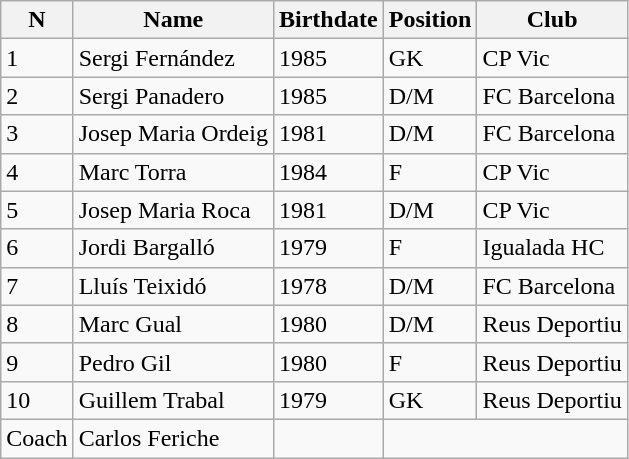<table class="wikitable">
<tr>
<th>N</th>
<th>Name</th>
<th>Birthdate</th>
<th>Position</th>
<th>Club</th>
</tr>
<tr>
<td>1</td>
<td>Sergi Fernández</td>
<td>1985</td>
<td>GK</td>
<td>CP Vic</td>
</tr>
<tr>
<td>2</td>
<td>Sergi Panadero</td>
<td>1985</td>
<td>D/M</td>
<td>FC Barcelona</td>
</tr>
<tr>
<td>3</td>
<td>Josep Maria Ordeig</td>
<td>1981</td>
<td>D/M</td>
<td>FC Barcelona</td>
</tr>
<tr>
<td>4</td>
<td>Marc Torra</td>
<td>1984</td>
<td>F</td>
<td>CP Vic</td>
</tr>
<tr>
<td>5</td>
<td>Josep Maria Roca</td>
<td>1981</td>
<td>D/M</td>
<td>CP Vic</td>
</tr>
<tr>
<td>6</td>
<td>Jordi Bargalló</td>
<td>1979</td>
<td>F</td>
<td>Igualada HC</td>
</tr>
<tr>
<td>7</td>
<td>Lluís Teixidó</td>
<td>1978</td>
<td>D/M</td>
<td>FC Barcelona</td>
</tr>
<tr>
<td>8</td>
<td>Marc Gual</td>
<td>1980</td>
<td>D/M</td>
<td>Reus Deportiu</td>
</tr>
<tr>
<td>9</td>
<td>Pedro Gil</td>
<td>1980</td>
<td>F</td>
<td>Reus Deportiu</td>
</tr>
<tr>
<td>10</td>
<td>Guillem Trabal</td>
<td>1979</td>
<td>GK</td>
<td>Reus Deportiu</td>
</tr>
<tr>
<td>Coach</td>
<td>Carlos Feriche</td>
<td></td>
</tr>
</table>
